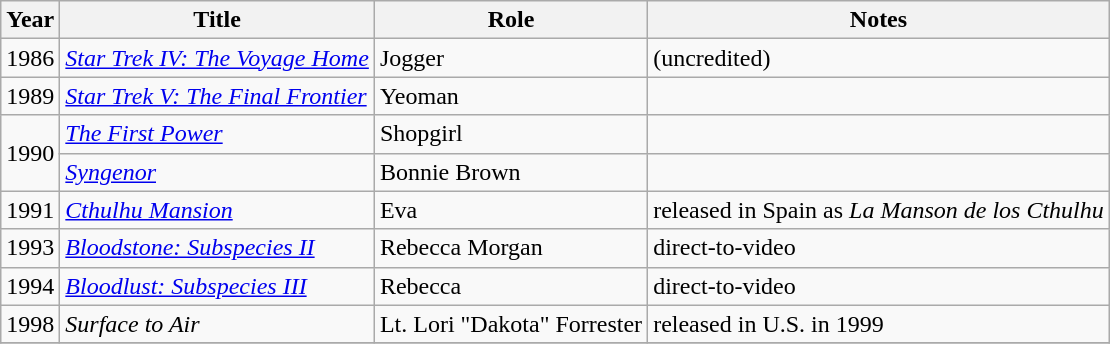<table class="wikitable sortable">
<tr>
<th>Year</th>
<th>Title</th>
<th>Role</th>
<th class="unsortable">Notes</th>
</tr>
<tr>
<td>1986</td>
<td><em><a href='#'>Star Trek IV: The Voyage Home</a></em></td>
<td>Jogger</td>
<td>(uncredited)</td>
</tr>
<tr>
<td>1989</td>
<td><em><a href='#'>Star Trek V: The Final Frontier</a></em></td>
<td>Yeoman</td>
<td></td>
</tr>
<tr>
<td rowspan="2">1990</td>
<td><em><a href='#'>The First Power</a></em></td>
<td>Shopgirl</td>
<td></td>
</tr>
<tr>
<td><em><a href='#'>Syngenor</a></em></td>
<td>Bonnie Brown</td>
<td></td>
</tr>
<tr>
<td>1991</td>
<td><em><a href='#'>Cthulhu Mansion</a></em></td>
<td>Eva</td>
<td>released in Spain as <em>La Manson de los Cthulhu</em></td>
</tr>
<tr>
<td>1993</td>
<td><em><a href='#'>Bloodstone: Subspecies II</a></em></td>
<td>Rebecca Morgan</td>
<td>direct-to-video</td>
</tr>
<tr>
<td>1994</td>
<td><em><a href='#'>Bloodlust: Subspecies III</a></em></td>
<td>Rebecca</td>
<td>direct-to-video</td>
</tr>
<tr>
<td>1998</td>
<td><em>Surface to Air</em></td>
<td>Lt. Lori "Dakota" Forrester</td>
<td>released in U.S. in 1999</td>
</tr>
<tr>
</tr>
</table>
